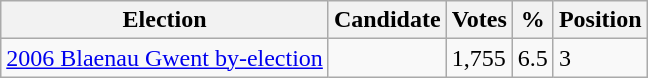<table class="wikitable sortable">
<tr>
<th>Election</th>
<th>Candidate</th>
<th>Votes</th>
<th>%</th>
<th>Position</th>
</tr>
<tr>
<td><a href='#'>2006 Blaenau Gwent by-election</a></td>
<td></td>
<td>1,755</td>
<td>6.5</td>
<td>3</td>
</tr>
</table>
